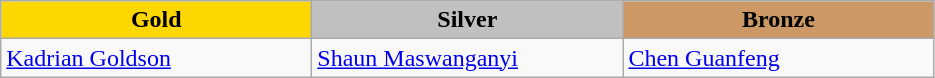<table class="wikitable" style="text-align:left">
<tr align="center">
<td width=200 bgcolor=gold><strong>Gold</strong></td>
<td width=200 bgcolor=silver><strong>Silver</strong></td>
<td width=200 bgcolor=CC9966><strong>Bronze</strong></td>
</tr>
<tr>
<td><a href='#'>Kadrian Goldson</a><br></td>
<td><a href='#'>Shaun Maswanganyi</a><br></td>
<td><a href='#'>Chen Guanfeng</a><br></td>
</tr>
</table>
